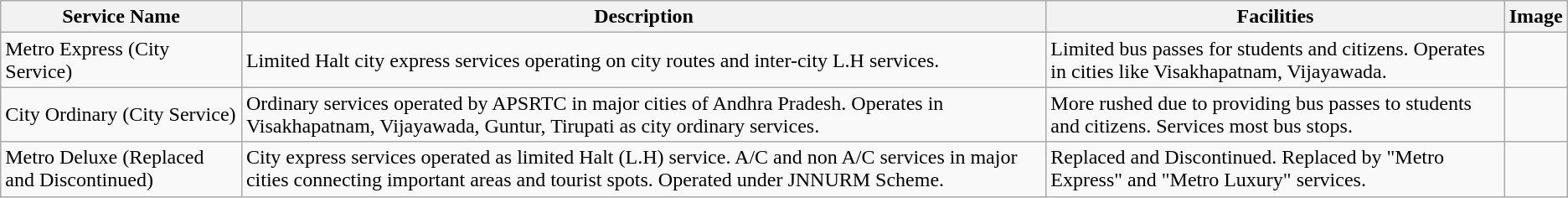<table class="wikitable">
<tr>
<th>Service Name</th>
<th>Description</th>
<th>Facilities</th>
<th>Image</th>
</tr>
<tr>
<td>Metro Express (City Service)</td>
<td>Limited Halt city express services operating on city routes and inter-city L.H services.</td>
<td>Limited bus passes for students and citizens. Operates in cities like Visakhapatnam, Vijayawada.</td>
<td></td>
</tr>
<tr>
<td>City Ordinary (City Service)</td>
<td>Ordinary services operated by APSRTC in major cities of Andhra Pradesh. Operates in Visakhapatnam, Vijayawada, Guntur, Tirupati as city ordinary services.</td>
<td>More rushed due to providing bus passes to students and citizens. Services most bus stops.</td>
<td></td>
</tr>
<tr>
<td>Metro Deluxe (Replaced and Discontinued)</td>
<td>City express services operated as limited Halt (L.H) service. A/C and non A/C services in major cities connecting important areas and tourist spots. Operated under JNNURM Scheme.</td>
<td>Replaced and Discontinued. Replaced by "Metro Express" and "Metro Luxury" services.</td>
<td></td>
</tr>
</table>
